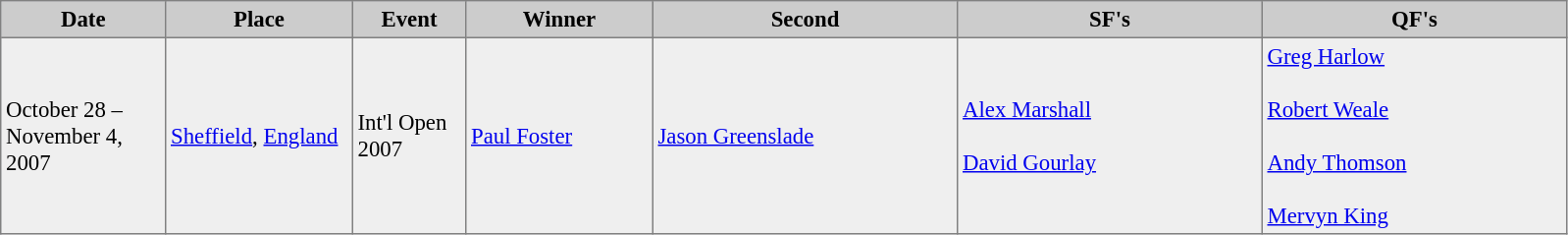<table bgcolor="#f7f8ff" cellpadding="3" cellspacing="0" border="1" style="font-size: 95%; border: gray solid 1px; border-collapse: collapse;">
<tr bgcolor="#CCCCCC">
<td align="center" width="105"><strong>Date</strong></td>
<td align="center" width="120"><strong>Place</strong></td>
<td align="center" width="70"><strong>Event</strong></td>
<td align="center" width="120"><strong>Winner</strong></td>
<td align="center" width="200"><strong>Second</strong></td>
<td align="center" width="200"><strong>SF's</strong></td>
<td align="center" width="200"><strong>QF's</strong></td>
</tr>
<tr bgcolor="#EFEFEF" align="left">
<td>October 28 – <br>November 4, 2007</td>
<td> <a href='#'>Sheffield</a>, <a href='#'>England</a></td>
<td>Int'l Open 2007</td>
<td> <a href='#'>Paul Foster</a></td>
<td> <a href='#'>Jason Greenslade</a></td>
<td> <a href='#'>Alex Marshall</a> <br> <br> <a href='#'>David Gourlay</a></td>
<td> <a href='#'>Greg Harlow</a> <br><br>  <a href='#'>Robert Weale</a> <br><br>  <a href='#'>Andy Thomson</a> <br><br>  <a href='#'>Mervyn King</a></td>
</tr>
</table>
